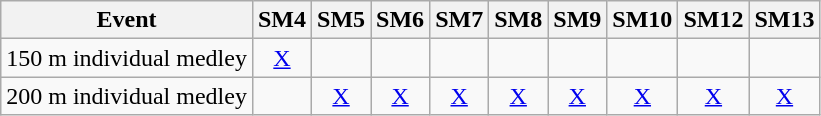<table class="wikitable">
<tr>
<th>Event</th>
<th>SM4</th>
<th>SM5</th>
<th>SM6</th>
<th>SM7</th>
<th>SM8</th>
<th>SM9</th>
<th>SM10</th>
<th>SM12</th>
<th>SM13</th>
</tr>
<tr>
<td>150 m individual medley</td>
<td align="center"><a href='#'>X</a></td>
<td></td>
<td></td>
<td></td>
<td></td>
<td></td>
<td></td>
<td></td>
<td></td>
</tr>
<tr>
<td>200 m individual medley</td>
<td></td>
<td align="center"><a href='#'>X</a></td>
<td align="center"><a href='#'>X</a></td>
<td align="center"><a href='#'>X</a></td>
<td align="center"><a href='#'>X</a></td>
<td align="center"><a href='#'>X</a></td>
<td align="center"><a href='#'>X</a></td>
<td align="center"><a href='#'>X</a></td>
<td align="center"><a href='#'>X</a></td>
</tr>
</table>
